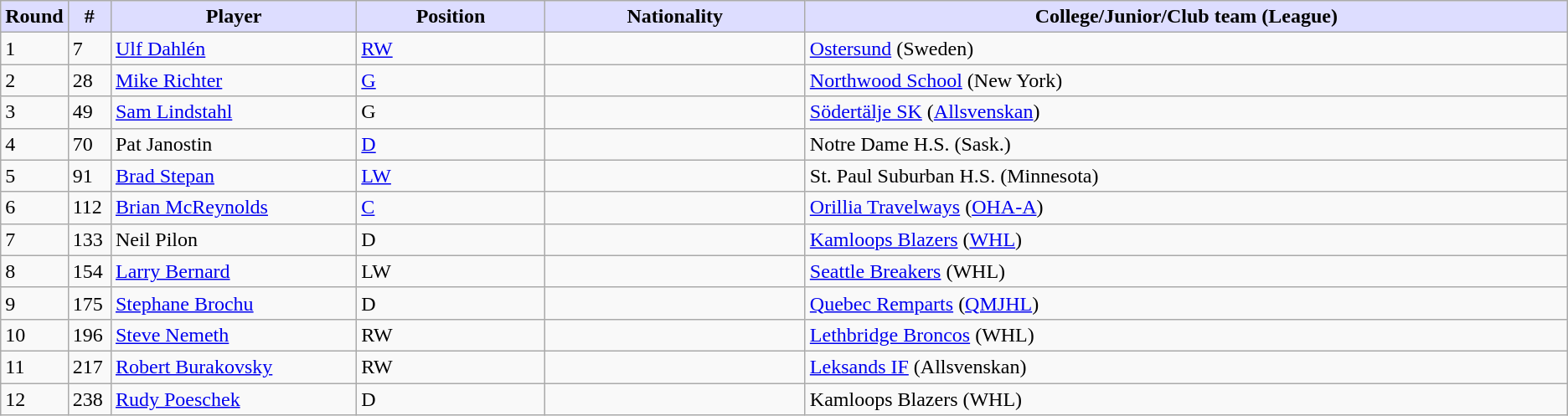<table class="wikitable">
<tr>
<th style="background:#ddf; width:2.00%;">Round</th>
<th style="background:#ddf; width:2.75%;">#</th>
<th style="background:#ddf; width:16.0%;">Player</th>
<th style="background:#ddf; width:12.25%;">Position</th>
<th style="background:#ddf; width:17.0%;">Nationality</th>
<th style="background:#ddf; width:100.0%;">College/Junior/Club team (League)</th>
</tr>
<tr>
<td>1</td>
<td>7</td>
<td><a href='#'>Ulf Dahlén</a></td>
<td><a href='#'>RW</a></td>
<td></td>
<td><a href='#'>Ostersund</a> (Sweden)</td>
</tr>
<tr>
<td>2</td>
<td>28</td>
<td><a href='#'>Mike Richter</a></td>
<td><a href='#'>G</a></td>
<td></td>
<td><a href='#'>Northwood School</a> (New York)</td>
</tr>
<tr>
<td>3</td>
<td>49</td>
<td><a href='#'>Sam Lindstahl</a></td>
<td>G</td>
<td></td>
<td><a href='#'>Södertälje SK</a> (<a href='#'>Allsvenskan</a>)</td>
</tr>
<tr>
<td>4</td>
<td>70</td>
<td>Pat Janostin</td>
<td><a href='#'>D</a></td>
<td></td>
<td>Notre Dame H.S. (Sask.)</td>
</tr>
<tr>
<td>5</td>
<td>91</td>
<td><a href='#'>Brad Stepan</a></td>
<td><a href='#'>LW</a></td>
<td></td>
<td>St. Paul Suburban H.S. (Minnesota)</td>
</tr>
<tr>
<td>6</td>
<td>112</td>
<td><a href='#'>Brian McReynolds</a></td>
<td><a href='#'>C</a></td>
<td></td>
<td><a href='#'>Orillia Travelways</a> (<a href='#'>OHA-A</a>)</td>
</tr>
<tr>
<td>7</td>
<td>133</td>
<td>Neil Pilon</td>
<td>D</td>
<td></td>
<td><a href='#'>Kamloops Blazers</a> (<a href='#'>WHL</a>)</td>
</tr>
<tr>
<td>8</td>
<td>154</td>
<td><a href='#'>Larry Bernard</a></td>
<td>LW</td>
<td></td>
<td><a href='#'>Seattle Breakers</a> (WHL)</td>
</tr>
<tr>
<td>9</td>
<td>175</td>
<td><a href='#'>Stephane Brochu</a></td>
<td>D</td>
<td></td>
<td><a href='#'>Quebec Remparts</a> (<a href='#'>QMJHL</a>)</td>
</tr>
<tr>
<td>10</td>
<td>196</td>
<td><a href='#'>Steve Nemeth</a></td>
<td>RW</td>
<td></td>
<td><a href='#'>Lethbridge Broncos</a> (WHL)</td>
</tr>
<tr>
<td>11</td>
<td>217</td>
<td><a href='#'>Robert Burakovsky</a></td>
<td>RW</td>
<td></td>
<td><a href='#'>Leksands IF</a> (Allsvenskan)</td>
</tr>
<tr>
<td>12</td>
<td>238</td>
<td><a href='#'>Rudy Poeschek</a></td>
<td>D</td>
<td></td>
<td>Kamloops Blazers (WHL)</td>
</tr>
</table>
